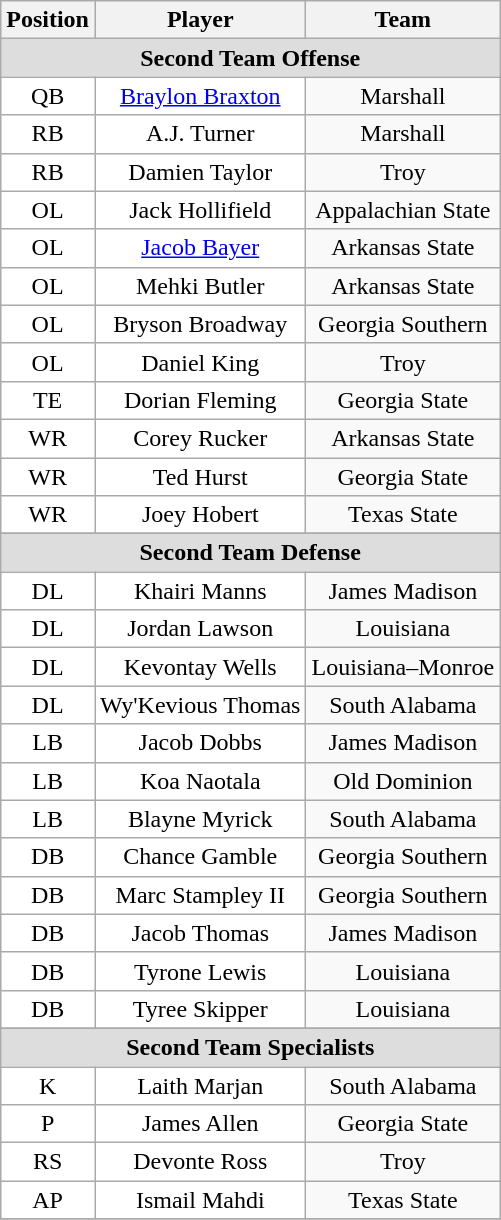<table class="wikitable" border="0">
<tr>
<th>Position</th>
<th>Player</th>
<th>Team</th>
</tr>
<tr>
<td colspan="3" style="text-align:center; background:#ddd;"><strong>Second Team Offense </strong></td>
</tr>
<tr style="text-align:center;">
<td style="background:white">QB</td>
<td style="background:white"><a href='#'>Braylon Braxton</a></td>
<td style=>Marshall</td>
</tr>
<tr style="text-align:center;">
<td style="background:white">RB</td>
<td style="background:white">A.J. Turner</td>
<td style=>Marshall</td>
</tr>
<tr style="text-align:center;">
<td style="background:white">RB</td>
<td style="background:white">Damien Taylor</td>
<td style=>Troy</td>
</tr>
<tr style="text-align:center;">
<td style="background:white">OL</td>
<td style="background:white">Jack Hollifield</td>
<td style=>Appalachian State</td>
</tr>
<tr style="text-align:center;">
<td style="background:white">OL</td>
<td style="background:white"><a href='#'>Jacob Bayer</a></td>
<td style=>Arkansas State</td>
</tr>
<tr style="text-align:center;">
<td style="background:white">OL</td>
<td style="background:white">Mehki Butler</td>
<td style=>Arkansas State</td>
</tr>
<tr style="text-align:center;">
<td style="background:white">OL</td>
<td style="background:white">Bryson Broadway</td>
<td style=>Georgia Southern</td>
</tr>
<tr style="text-align:center;">
<td style="background:white">OL</td>
<td style="background:white">Daniel King</td>
<td style=>Troy</td>
</tr>
<tr style="text-align:center;">
<td style="background:white">TE</td>
<td style="background:white">Dorian Fleming</td>
<td style=>Georgia State</td>
</tr>
<tr style="text-align:center;">
<td style="background:white">WR</td>
<td style="background:white">Corey Rucker</td>
<td style=>Arkansas State</td>
</tr>
<tr style="text-align:center;">
<td style="background:white">WR</td>
<td style="background:white">Ted Hurst</td>
<td style=>Georgia State</td>
</tr>
<tr style="text-align:center;">
<td style="background:white">WR</td>
<td style="background:white">Joey Hobert</td>
<td style=>Texas State</td>
</tr>
<tr style="text-align:center;">
</tr>
<tr>
<td colspan="3" style="text-align:center; background:#ddd;"><strong>Second Team Defense</strong></td>
</tr>
<tr style="text-align:center;">
<td style="background:white">DL</td>
<td style="background:white">Khairi Manns</td>
<td style=>James Madison</td>
</tr>
<tr style="text-align:center;">
<td style="background:white">DL</td>
<td style="background:white">Jordan Lawson</td>
<td style=>Louisiana</td>
</tr>
<tr style="text-align:center;">
<td style="background:white">DL</td>
<td style="background:white">Kevontay Wells</td>
<td style=>Louisiana–Monroe</td>
</tr>
<tr style="text-align:center;">
<td style="background:white">DL</td>
<td style="background:white">Wy'Kevious Thomas</td>
<td style=>South Alabama</td>
</tr>
<tr style="text-align:center;">
<td style="background:white">LB</td>
<td style="background:white">Jacob Dobbs</td>
<td style=>James Madison</td>
</tr>
<tr style="text-align:center;">
<td style="background:white">LB</td>
<td style="background:white">Koa Naotala</td>
<td style=>Old Dominion</td>
</tr>
<tr style="text-align:center;">
<td style="background:white">LB</td>
<td style="background:white">Blayne Myrick</td>
<td style=>South Alabama</td>
</tr>
<tr style="text-align:center;">
<td style="background:white">DB</td>
<td style="background:white">Chance Gamble</td>
<td style=>Georgia Southern</td>
</tr>
<tr style="text-align:center;">
<td style="background:white">DB</td>
<td style="background:white">Marc Stampley II</td>
<td style=>Georgia Southern</td>
</tr>
<tr style="text-align:center;">
<td style="background:white">DB</td>
<td style="background:white">Jacob Thomas</td>
<td style=>James Madison</td>
</tr>
<tr style="text-align:center;">
<td style="background:white">DB</td>
<td style="background:white">Tyrone Lewis</td>
<td style=>Louisiana</td>
</tr>
<tr style="text-align:center;">
<td style="background:white">DB</td>
<td style="background:white">Tyree Skipper</td>
<td style=>Louisiana</td>
</tr>
<tr style="text-align:center;">
</tr>
<tr>
<td colspan="3" style="text-align:center; background:#ddd;"><strong>Second Team Specialists</strong></td>
</tr>
<tr style="text-align:center;">
<td style="background:white">K</td>
<td style="background:white">Laith Marjan</td>
<td style=>South Alabama</td>
</tr>
<tr style="text-align:center;">
<td style="background:white">P</td>
<td style="background:white">James Allen</td>
<td style=>Georgia State</td>
</tr>
<tr style="text-align:center;">
<td style="background:white">RS</td>
<td style="background:white">Devonte Ross</td>
<td style=>Troy</td>
</tr>
<tr style="text-align:center;">
<td style="background:white">AP</td>
<td style="background:white">Ismail Mahdi</td>
<td style=>Texas State</td>
</tr>
<tr style="text-align:center;">
</tr>
</table>
